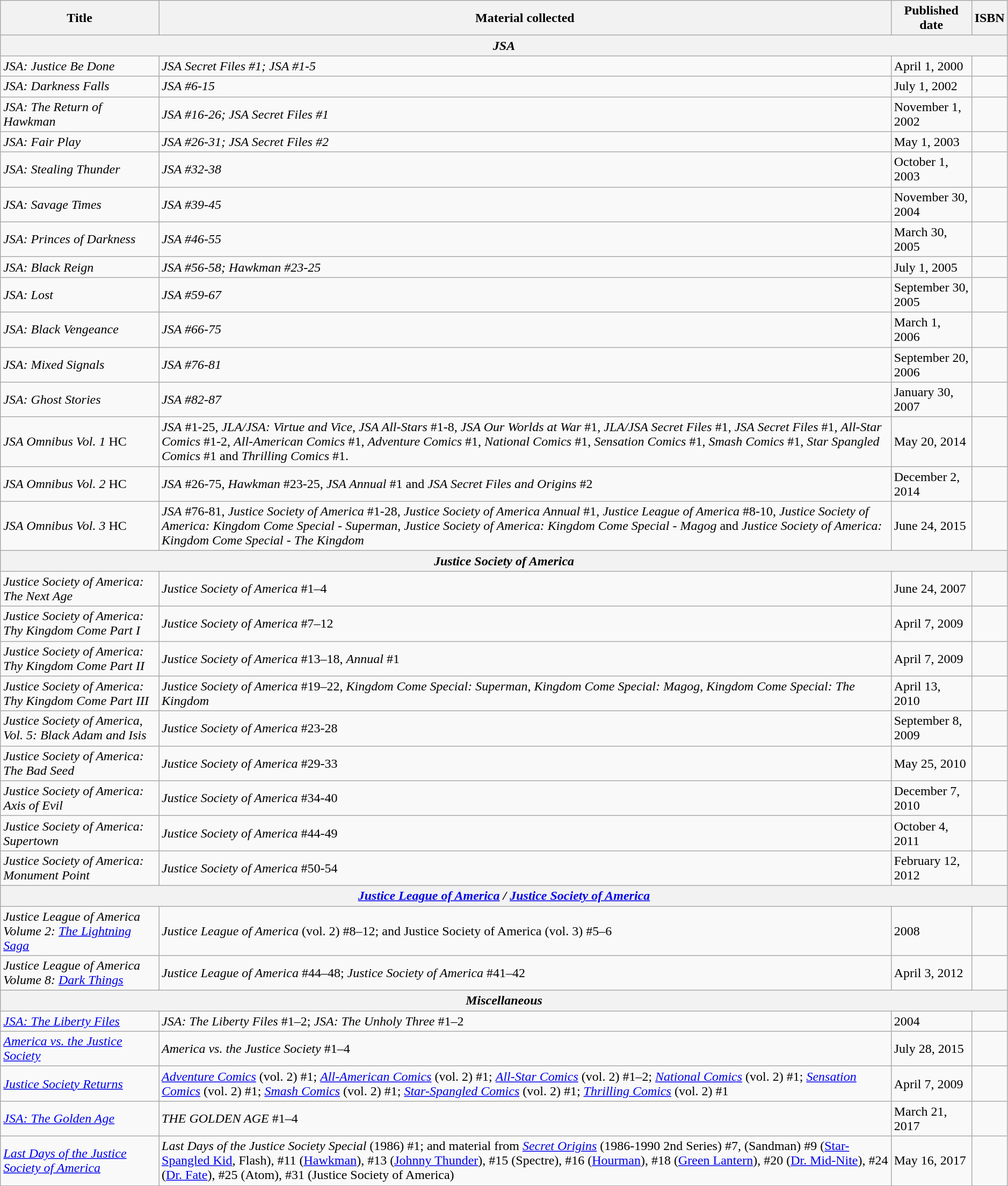<table class="wikitable sortable" width=99%>
<tr>
<th>Title</th>
<th>Material collected</th>
<th>Published date</th>
<th>ISBN</th>
</tr>
<tr>
<th colspan="4"><em>JSA</em></th>
</tr>
<tr>
<td><em>JSA: Justice Be Done</em></td>
<td><em>JSA Secret Files #1; JSA #1-5</em></td>
<td>April 1, 2000</td>
<td></td>
</tr>
<tr>
<td><em>JSA: Darkness Falls</em></td>
<td><em>JSA #6-15</em></td>
<td>July 1, 2002</td>
<td></td>
</tr>
<tr>
<td><em>JSA: The Return of Hawkman</em></td>
<td><em>JSA #16-26; JSA Secret Files #1</em></td>
<td>November 1, 2002</td>
<td></td>
</tr>
<tr>
<td><em>JSA: Fair Play</em></td>
<td><em>JSA #26-31; JSA Secret Files #2</em></td>
<td>May 1, 2003</td>
<td></td>
</tr>
<tr>
<td><em>JSA: Stealing Thunder</em></td>
<td><em>JSA #32-38</em></td>
<td>October 1, 2003</td>
<td></td>
</tr>
<tr>
<td><em>JSA: Savage Times</em></td>
<td><em>JSA #39-45</em></td>
<td>November 30, 2004</td>
<td></td>
</tr>
<tr>
<td><em>JSA: Princes of Darkness</em></td>
<td><em>JSA #46-55</em></td>
<td>March 30, 2005</td>
<td></td>
</tr>
<tr>
<td><em>JSA: Black Reign</em></td>
<td><em>JSA #56-58; Hawkman #23-25</em></td>
<td>July 1, 2005</td>
<td></td>
</tr>
<tr>
<td><em>JSA: Lost</em></td>
<td><em>JSA #59-67</em></td>
<td>September 30, 2005</td>
<td></td>
</tr>
<tr>
<td><em>JSA: Black Vengeance</em></td>
<td><em>JSA #66-75</em></td>
<td>March 1, 2006</td>
<td></td>
</tr>
<tr>
<td><em>JSA: Mixed Signals</em></td>
<td><em>JSA #76-81</em></td>
<td>September 20, 2006</td>
<td></td>
</tr>
<tr>
<td><em>JSA: Ghost Stories</em></td>
<td><em>JSA #82-87</em></td>
<td>January 30, 2007</td>
<td></td>
</tr>
<tr>
<td><em>JSA Omnibus Vol. 1</em> HC</td>
<td><em>JSA</em> #1-25, <em>JLA/JSA: Virtue and Vice</em>, <em>JSA All-Stars</em> #1-8, <em>JSA Our Worlds at War</em> #1, <em>JLA/JSA Secret Files</em> #1, <em>JSA Secret Files</em> #1, <em>All-Star Comics</em> #1-2, <em>All-American Comics</em> #1, <em>Adventure Comics</em> #1, <em>National Comics</em> #1, <em>Sensation Comics</em> #1, <em>Smash Comics</em> #1, <em>Star Spangled Comics</em> #1 and <em>Thrilling Comics</em> #1.</td>
<td>May 20, 2014</td>
<td></td>
</tr>
<tr>
<td><em>JSA Omnibus Vol. 2</em> HC</td>
<td><em>JSA</em> #26-75, <em>Hawkman</em> #23-25, <em>JSA Annual</em> #1 and <em> JSA Secret Files and Origins</em> #2</td>
<td>December 2, 2014</td>
<td></td>
</tr>
<tr>
<td><em>JSA Omnibus Vol. 3</em> HC</td>
<td><em>JSA</em> #76-81, <em>Justice Society of America</em> #1-28, <em>Justice Society of America Annual</em> #1, <em>Justice League of America</em> #8-10, <em>Justice Society of America: Kingdom Come Special - Superman</em>, <em>Justice Society of America: Kingdom Come Special - Magog</em> and <em>Justice Society of America: Kingdom Come Special - The Kingdom</em></td>
<td>June 24, 2015</td>
<td></td>
</tr>
<tr>
<th colspan="4"><em>Justice Society of America</em></th>
</tr>
<tr>
<td><em>Justice Society of America: The Next Age</em></td>
<td><em>Justice Society of America</em> #1–4</td>
<td>June 24, 2007</td>
<td></td>
</tr>
<tr>
<td><em>Justice Society of America: Thy Kingdom Come Part I</em></td>
<td><em>Justice Society of America</em> #7–12</td>
<td>April 7, 2009</td>
<td></td>
</tr>
<tr>
<td><em>Justice Society of America: Thy Kingdom Come Part II</em></td>
<td><em>Justice Society of America</em> #13–18, <em>Annual</em> #1</td>
<td>April 7, 2009</td>
<td></td>
</tr>
<tr>
<td><em>Justice Society of America: Thy Kingdom Come Part III</em></td>
<td><em>Justice Society of America</em> #19–22, <em>Kingdom Come Special: Superman</em>, <em>Kingdom Come Special: Magog</em>, <em>Kingdom Come Special: The Kingdom</em></td>
<td>April 13, 2010</td>
<td></td>
</tr>
<tr>
<td><em>Justice Society of America, Vol. 5: Black Adam and Isis</em></td>
<td><em>Justice Society of America</em> #23-28</td>
<td>September 8, 2009</td>
<td></td>
</tr>
<tr>
<td><em>Justice Society of America: The Bad Seed</em></td>
<td><em>Justice Society of America</em> #29-33</td>
<td>May 25, 2010</td>
<td></td>
</tr>
<tr>
<td><em>Justice Society of America: Axis of Evil</em></td>
<td><em>Justice Society of America</em> #34-40</td>
<td>December 7, 2010</td>
<td></td>
</tr>
<tr>
<td><em>Justice Society of America: Supertown</em></td>
<td><em>Justice Society of America</em> #44-49</td>
<td>October 4, 2011</td>
<td></td>
</tr>
<tr>
<td><em>Justice Society of America: Monument Point</em></td>
<td><em>Justice Society of America</em> #50-54</td>
<td>February 12, 2012</td>
<td></td>
</tr>
<tr>
<th colspan="6"><em><a href='#'>Justice League of America</a> / <a href='#'>Justice Society of America</a></em></th>
</tr>
<tr>
<td><em>Justice League of America Volume 2: <a href='#'>The Lightning Saga</a></em></td>
<td><em>Justice League of America</em> (vol. 2) #8–12; and Justice Society of America (vol. 3) #5–6</td>
<td>2008</td>
<td></td>
</tr>
<tr>
<td><em>Justice League of America Volume 8: <a href='#'>Dark Things</a></em></td>
<td><em>Justice League of America</em> #44–48; <em>Justice Society of America</em> #41–42</td>
<td>April 3, 2012</td>
<td></td>
</tr>
<tr>
<th colspan="6"><em>Miscellaneous</em></th>
</tr>
<tr>
<td><em><a href='#'>JSA: The Liberty Files</a></em></td>
<td><em>JSA: The Liberty Files</em> #1–2; <em>JSA: The Unholy Three</em> #1–2</td>
<td>2004</td>
<td></td>
</tr>
<tr>
<td><em><a href='#'>America vs. the Justice Society</a></em></td>
<td><em>America vs. the Justice Society</em> #1–4</td>
<td>July 28, 2015</td>
<td></td>
</tr>
<tr>
<td><em><a href='#'>Justice Society Returns</a></em></td>
<td><em><a href='#'>Adventure Comics</a></em> (vol. 2) #1; <em><a href='#'>All-American Comics</a></em> (vol. 2) #1; <em><a href='#'>All-Star Comics</a></em> (vol. 2) #1–2; <em><a href='#'>National Comics</a></em> (vol. 2) #1; <em><a href='#'>Sensation Comics</a></em> (vol. 2) #1; <em><a href='#'>Smash Comics</a></em> (vol. 2) #1; <em><a href='#'>Star-Spangled Comics</a></em> (vol. 2) #1; <em><a href='#'>Thrilling Comics</a></em> (vol. 2) #1</td>
<td>April 7, 2009</td>
<td></td>
</tr>
<tr>
<td><em><a href='#'>JSA: The Golden Age</a></em></td>
<td><em>THE GOLDEN AGE</em> #1–4</td>
<td>March 21, 2017</td>
<td></td>
</tr>
<tr>
<td><em><a href='#'>Last Days of the Justice Society of America</a></em></td>
<td><em>Last Days of the Justice Society Special</em> (1986) #1; and material from <em><a href='#'>Secret Origins</a></em> (1986-1990 2nd Series) #7, (Sandman) #9 (<a href='#'>Star-Spangled Kid</a>, Flash), #11 (<a href='#'>Hawkman</a>), #13 (<a href='#'>Johnny Thunder</a>), #15 (Spectre), #16 (<a href='#'>Hourman</a>), #18 (<a href='#'>Green Lantern</a>), #20 (<a href='#'>Dr. Mid-Nite</a>), #24 (<a href='#'>Dr. Fate</a>), #25 (Atom), #31 (Justice Society of America)</td>
<td>May 16, 2017</td>
<td></td>
</tr>
<tr>
</tr>
</table>
